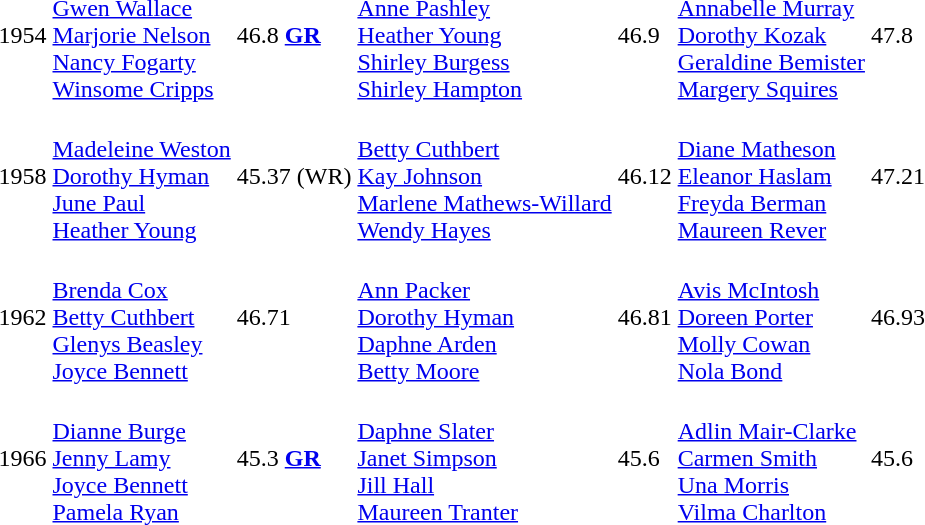<table>
<tr>
<td>1954</td>
<td><br><a href='#'>Gwen Wallace</a><br><a href='#'>Marjorie Nelson</a><br><a href='#'>Nancy Fogarty</a><br><a href='#'>Winsome Cripps</a></td>
<td>46.8 <strong><a href='#'>GR</a></strong></td>
<td><br><a href='#'>Anne Pashley</a><br><a href='#'>Heather Young</a><br><a href='#'>Shirley Burgess</a><br><a href='#'>Shirley Hampton</a></td>
<td>46.9</td>
<td><br><a href='#'>Annabelle Murray</a><br><a href='#'>Dorothy Kozak</a><br><a href='#'>Geraldine Bemister</a><br><a href='#'>Margery Squires</a></td>
<td>47.8</td>
</tr>
<tr>
<td>1958</td>
<td><br><a href='#'>Madeleine Weston</a><br><a href='#'>Dorothy Hyman</a><br><a href='#'>June Paul</a><br><a href='#'>Heather Young</a></td>
<td>45.37 (WR)</td>
<td><br><a href='#'>Betty Cuthbert</a><br><a href='#'>Kay Johnson</a><br><a href='#'>Marlene Mathews-Willard</a><br><a href='#'>Wendy Hayes</a></td>
<td>46.12</td>
<td><br><a href='#'>Diane Matheson</a><br><a href='#'>Eleanor Haslam</a><br><a href='#'>Freyda Berman</a><br><a href='#'>Maureen Rever</a></td>
<td>47.21</td>
</tr>
<tr>
<td>1962</td>
<td valign=top><br><a href='#'>Brenda Cox</a><br><a href='#'>Betty Cuthbert</a><br><a href='#'>Glenys Beasley</a><br><a href='#'>Joyce Bennett</a></td>
<td>46.71</td>
<td valign=top><br><a href='#'>Ann Packer</a><br><a href='#'>Dorothy Hyman</a><br><a href='#'>Daphne Arden</a><br><a href='#'>Betty Moore</a></td>
<td>46.81</td>
<td valign=top><br><a href='#'>Avis McIntosh</a><br><a href='#'>Doreen Porter</a><br><a href='#'>Molly Cowan</a><br><a href='#'>Nola Bond</a></td>
<td>46.93</td>
</tr>
<tr>
<td>1966</td>
<td><br><a href='#'>Dianne Burge</a><br><a href='#'>Jenny Lamy</a><br><a href='#'>Joyce Bennett</a><br><a href='#'>Pamela Ryan</a></td>
<td>45.3 <strong><a href='#'>GR</a></strong></td>
<td><br><a href='#'>Daphne Slater</a><br><a href='#'>Janet Simpson</a><br><a href='#'>Jill Hall</a><br><a href='#'>Maureen Tranter</a></td>
<td>45.6</td>
<td><br><a href='#'>Adlin Mair-Clarke</a><br><a href='#'>Carmen Smith</a><br><a href='#'>Una Morris</a><br><a href='#'>Vilma Charlton</a></td>
<td>45.6</td>
</tr>
</table>
